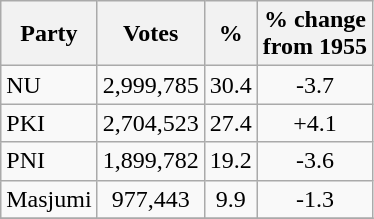<table class="wikitable" style="text-align:center">
<tr>
<th>Party</th>
<th>Votes</th>
<th>%</th>
<th>% change<br>from 1955</th>
</tr>
<tr>
<td align=left>NU</td>
<td>2,999,785</td>
<td>30.4</td>
<td>-3.7</td>
</tr>
<tr>
<td align=left>PKI</td>
<td>2,704,523</td>
<td>27.4</td>
<td>+4.1</td>
</tr>
<tr>
<td align=left>PNI</td>
<td>1,899,782</td>
<td>19.2</td>
<td>-3.6</td>
</tr>
<tr>
<td align=left>Masjumi</td>
<td>977,443</td>
<td>9.9</td>
<td>-1.3</td>
</tr>
<tr>
</tr>
</table>
